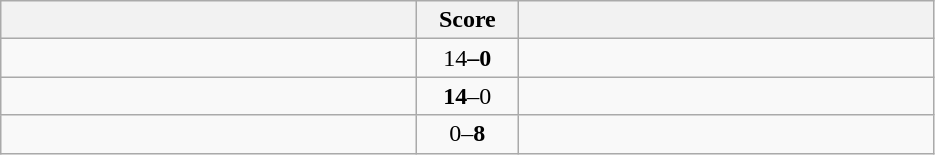<table class="wikitable" style="text-align: center;">
<tr>
<th width=270></th>
<th width=60>Score</th>
<th width=270></th>
</tr>
<tr>
<td align=left><strong></td>
<td></strong>14<strong>–0</td>
<td align=left></td>
</tr>
<tr>
<td align=left></strong></td>
<td><strong>14</strong>–0</td>
<td align=left></td>
</tr>
<tr>
<td align=left></td>
<td>0–<strong>8</strong></td>
<td align=left><strong></strong></td>
</tr>
</table>
